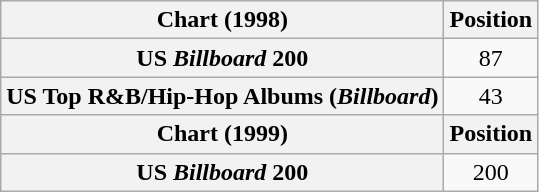<table class="wikitable sortable plainrowheaders" style="text-align:center">
<tr>
<th scope="col">Chart (1998)</th>
<th scope="col">Position</th>
</tr>
<tr>
<th scope="row">US <em>Billboard</em> 200</th>
<td>87</td>
</tr>
<tr>
<th scope="row">US Top R&B/Hip-Hop Albums (<em>Billboard</em>)</th>
<td>43</td>
</tr>
<tr>
<th scope="col">Chart (1999)</th>
<th scope="col">Position</th>
</tr>
<tr>
<th scope="row">US <em>Billboard</em> 200</th>
<td>200</td>
</tr>
</table>
